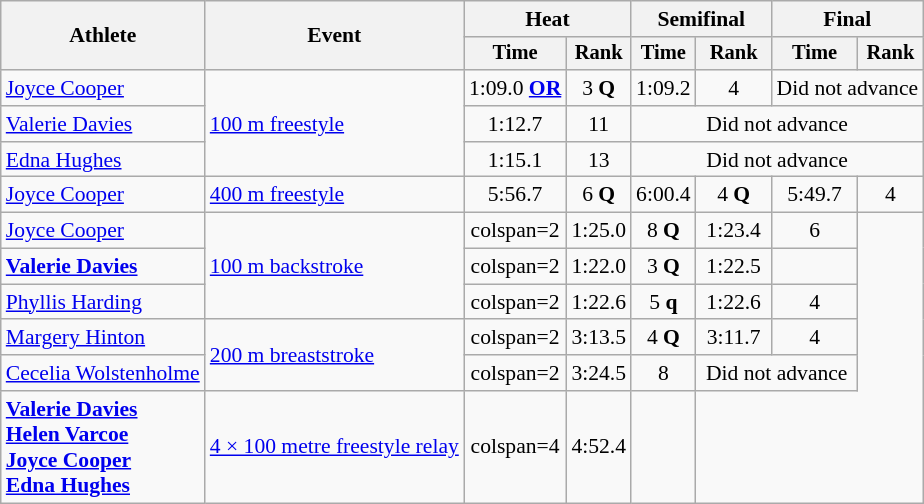<table class=wikitable style="font-size:90%;">
<tr>
<th rowspan=2>Athlete</th>
<th rowspan=2>Event</th>
<th colspan=2>Heat</th>
<th colspan=2>Semifinal</th>
<th colspan=2>Final</th>
</tr>
<tr style="font-size:95%">
<th>Time</th>
<th>Rank</th>
<th>Time</th>
<th>Rank</th>
<th>Time</th>
<th>Rank</th>
</tr>
<tr align=center>
<td align=left><a href='#'>Joyce Cooper</a></td>
<td rowspan=3 align=left><a href='#'>100 m freestyle</a></td>
<td>1:09.0 <strong><a href='#'>OR</a></strong></td>
<td>3 <strong>Q</strong></td>
<td>1:09.2</td>
<td>4</td>
<td colspan=2>Did not advance</td>
</tr>
<tr align=center>
<td align=left><a href='#'>Valerie Davies</a></td>
<td>1:12.7</td>
<td>11</td>
<td colspan=4>Did not advance</td>
</tr>
<tr align=center>
<td align=left><a href='#'>Edna Hughes</a></td>
<td>1:15.1</td>
<td>13</td>
<td colspan=4>Did not advance</td>
</tr>
<tr align=center>
<td align=left><a href='#'>Joyce Cooper</a></td>
<td align=left><a href='#'>400 m freestyle</a></td>
<td>5:56.7</td>
<td>6 <strong>Q</strong></td>
<td>6:00.4</td>
<td>4 <strong>Q</strong></td>
<td>5:49.7</td>
<td>4</td>
</tr>
<tr align=center>
<td align=left><a href='#'>Joyce Cooper</a></td>
<td rowspan=3 align=left><a href='#'>100 m backstroke</a></td>
<td>colspan=2 </td>
<td>1:25.0</td>
<td>8 <strong>Q</strong></td>
<td>1:23.4</td>
<td>6</td>
</tr>
<tr align=center>
<td align=left><strong><a href='#'>Valerie Davies</a></strong></td>
<td>colspan=2 </td>
<td>1:22.0</td>
<td>3 <strong>Q</strong></td>
<td>1:22.5</td>
<td></td>
</tr>
<tr align=center>
<td align=left><a href='#'>Phyllis Harding</a></td>
<td>colspan=2 </td>
<td>1:22.6</td>
<td>5 <strong>q</strong></td>
<td>1:22.6</td>
<td>4</td>
</tr>
<tr align=center>
<td align=left><a href='#'>Margery Hinton</a></td>
<td rowspan=2 align=left><a href='#'>200 m breaststroke</a></td>
<td>colspan=2 </td>
<td>3:13.5</td>
<td>4 <strong>Q</strong></td>
<td>3:11.7</td>
<td>4</td>
</tr>
<tr align=center>
<td align=left><a href='#'>Cecelia Wolstenholme</a></td>
<td>colspan=2 </td>
<td>3:24.5</td>
<td>8</td>
<td colspan=2>Did not advance</td>
</tr>
<tr align=center>
<td align=left><strong><a href='#'>Valerie Davies</a><br><a href='#'>Helen Varcoe</a><br><a href='#'>Joyce Cooper</a><br><a href='#'>Edna Hughes</a></strong></td>
<td align=left><a href='#'>4 × 100 metre freestyle relay</a></td>
<td>colspan=4 </td>
<td>4:52.4</td>
<td></td>
</tr>
</table>
